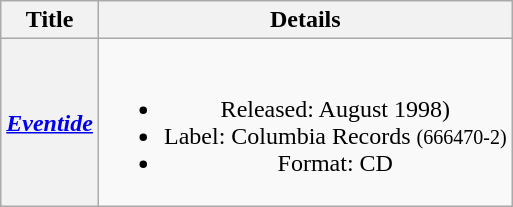<table class="wikitable plainrowheaders" style="text-align:center;" border="1">
<tr>
<th>Title</th>
<th>Details</th>
</tr>
<tr>
<th scope="row"><em><a href='#'>Eventide</a></em></th>
<td><br><ul><li>Released: August 1998)</li><li>Label: Columbia Records <small>(666470-2)</small></li><li>Format: CD</li></ul></td>
</tr>
</table>
